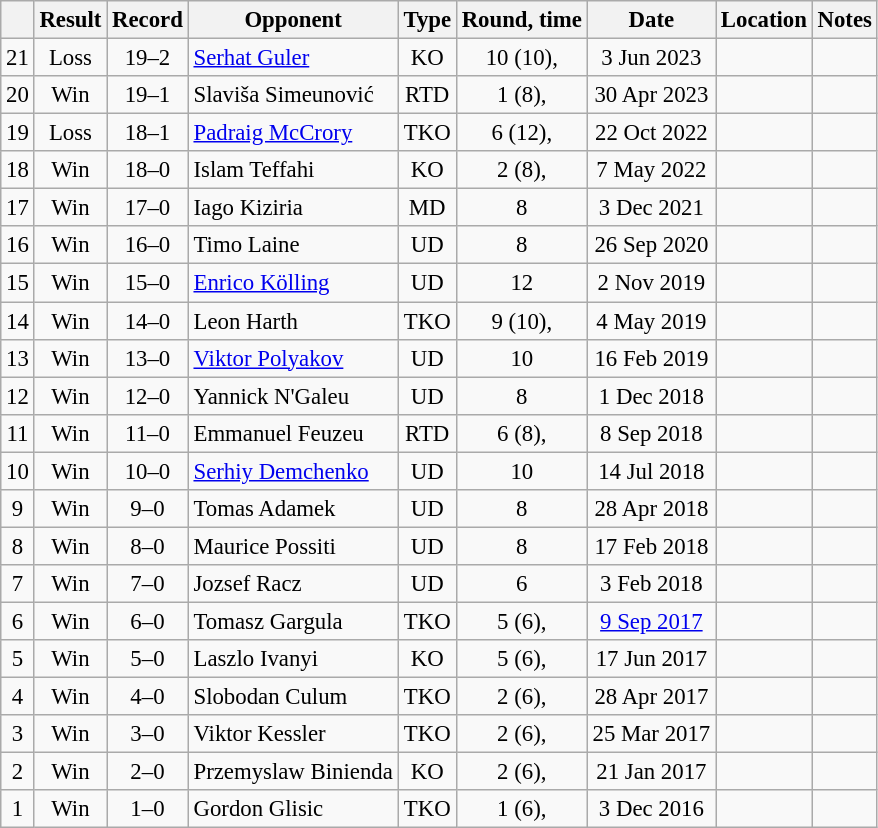<table class="wikitable" style="text-align:center; font-size:95%">
<tr>
<th></th>
<th>Result</th>
<th>Record</th>
<th>Opponent</th>
<th>Type</th>
<th>Round, time</th>
<th>Date</th>
<th>Location</th>
<th>Notes</th>
</tr>
<tr>
<td>21</td>
<td> Loss</td>
<td>19–2</td>
<td style="text-align:left;"> <a href='#'>Serhat Guler</a></td>
<td>KO</td>
<td>10 (10), </td>
<td>3 Jun 2023</td>
<td style="text-align:left;"></td>
<td style="text-align:left;"></td>
</tr>
<tr>
<td>20</td>
<td> Win</td>
<td>19–1</td>
<td style="text-align:left;"> Slaviša Simeunović</td>
<td>RTD</td>
<td>1 (8), </td>
<td>30 Apr 2023</td>
<td style="text-align:left;"></td>
<td></td>
</tr>
<tr>
<td>19</td>
<td> Loss</td>
<td>18–1</td>
<td style="text-align:left;"> <a href='#'>Padraig McCrory</a></td>
<td>TKO</td>
<td>6 (12), </td>
<td>22 Oct 2022</td>
<td style="text-align:left;"></td>
<td style="text-align:left;"></td>
</tr>
<tr>
<td>18</td>
<td> Win</td>
<td>18–0</td>
<td style="text-align:left;"> Islam Teffahi</td>
<td>KO</td>
<td>2 (8), </td>
<td>7 May 2022</td>
<td style="text-align:left;"></td>
<td></td>
</tr>
<tr>
<td>17</td>
<td> Win</td>
<td>17–0</td>
<td style="text-align:left;"> Iago Kiziria</td>
<td>MD</td>
<td>8</td>
<td>3 Dec 2021</td>
<td style="text-align:left;"></td>
<td></td>
</tr>
<tr>
<td>16</td>
<td> Win</td>
<td>16–0</td>
<td style="text-align:left;"> Timo Laine</td>
<td>UD</td>
<td>8</td>
<td>26 Sep 2020</td>
<td style="text-align:left;"> </td>
<td></td>
</tr>
<tr>
<td>15</td>
<td>Win</td>
<td>15–0</td>
<td style="text-align:left;"> <a href='#'>Enrico Kölling</a></td>
<td>UD</td>
<td>12</td>
<td>2 Nov 2019</td>
<td style="text-align:left;"> </td>
<td style="text-align:left;"></td>
</tr>
<tr>
<td>14</td>
<td>Win</td>
<td>14–0</td>
<td style="text-align:left;"> Leon Harth</td>
<td>TKO</td>
<td>9 (10), </td>
<td>4 May 2019</td>
<td style="text-align:left;"> </td>
<td style="text-align:left;"></td>
</tr>
<tr>
<td>13</td>
<td>Win</td>
<td>13–0</td>
<td style="text-align:left;"> <a href='#'>Viktor Polyakov</a></td>
<td>UD</td>
<td>10</td>
<td>16 Feb 2019</td>
<td style="text-align:left;"> </td>
<td style="text-align:left;"></td>
</tr>
<tr>
<td>12</td>
<td>Win</td>
<td>12–0</td>
<td style="text-align:left;"> Yannick N'Galeu</td>
<td>UD</td>
<td>8</td>
<td>1 Dec 2018</td>
<td style="text-align:left;"> </td>
<td style="text-align:left;"></td>
</tr>
<tr>
<td>11</td>
<td>Win</td>
<td>11–0</td>
<td style="text-align:left;"> Emmanuel Feuzeu</td>
<td>RTD</td>
<td>6 (8), </td>
<td>8 Sep 2018</td>
<td style="text-align:left;"> </td>
<td style="text-align:left;"></td>
</tr>
<tr>
<td>10</td>
<td>Win</td>
<td>10–0</td>
<td style="text-align:left;"> <a href='#'>Serhiy Demchenko</a></td>
<td>UD</td>
<td>10</td>
<td>14 Jul 2018</td>
<td style="text-align:left;"> </td>
<td style="text-align:left;"></td>
</tr>
<tr>
<td>9</td>
<td>Win</td>
<td>9–0</td>
<td style="text-align:left;"> Tomas Adamek</td>
<td>UD</td>
<td>8</td>
<td>28 Apr 2018</td>
<td style="text-align:left;"> </td>
<td style="text-align:left;"></td>
</tr>
<tr>
<td>8</td>
<td>Win</td>
<td>8–0</td>
<td style="text-align:left;"> Maurice Possiti</td>
<td>UD</td>
<td>8</td>
<td>17 Feb 2018</td>
<td style="text-align:left;"> </td>
<td style="text-align:left;"></td>
</tr>
<tr>
<td>7</td>
<td>Win</td>
<td>7–0</td>
<td style="text-align:left;"> Jozsef Racz</td>
<td>UD</td>
<td>6</td>
<td>3 Feb 2018</td>
<td style="text-align:left;"> </td>
<td style="text-align:left;"></td>
</tr>
<tr>
<td>6</td>
<td>Win</td>
<td>6–0</td>
<td style="text-align:left;"> Tomasz Gargula</td>
<td>TKO</td>
<td>5 (6), </td>
<td><a href='#'>9 Sep 2017</a></td>
<td style="text-align:left;"> </td>
<td style="text-align:left;"></td>
</tr>
<tr>
<td>5</td>
<td>Win</td>
<td>5–0</td>
<td style="text-align:left;"> Laszlo Ivanyi</td>
<td>KO</td>
<td>5 (6), </td>
<td>17 Jun 2017</td>
<td style="text-align:left;"> </td>
<td style="text-align:left;"></td>
</tr>
<tr>
<td>4</td>
<td>Win</td>
<td>4–0</td>
<td style="text-align:left;"> Slobodan Culum</td>
<td>TKO</td>
<td>2 (6), </td>
<td>28 Apr 2017</td>
<td style="text-align:left;"> </td>
<td style="text-align:left;"></td>
</tr>
<tr>
<td>3</td>
<td>Win</td>
<td>3–0</td>
<td style="text-align:left;"> Viktor Kessler</td>
<td>TKO</td>
<td>2 (6), </td>
<td>25 Mar 2017</td>
<td style="text-align:left;"> </td>
<td style="text-align:left;"></td>
</tr>
<tr>
<td>2</td>
<td>Win</td>
<td>2–0</td>
<td style="text-align:left;"> Przemyslaw Binienda</td>
<td>KO</td>
<td>2 (6), </td>
<td>21 Jan 2017</td>
<td style="text-align:left;"> </td>
<td style="text-align:left;"></td>
</tr>
<tr>
<td>1</td>
<td>Win</td>
<td>1–0</td>
<td style="text-align:left;"> Gordon Glisic</td>
<td>TKO</td>
<td>1 (6), </td>
<td>3 Dec 2016</td>
<td style="text-align:left;"> </td>
<td style="text-align:left;"></td>
</tr>
</table>
